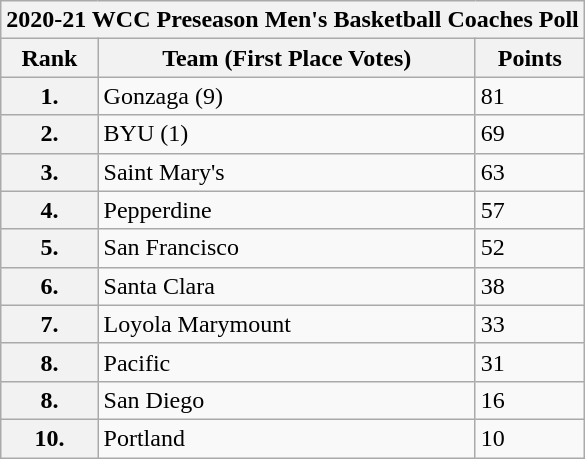<table class="wikitable">
<tr>
<th colspan="3">2020-21 WCC Preseason Men's Basketball Coaches Poll</th>
</tr>
<tr>
<th>Rank</th>
<th>Team (First Place Votes)</th>
<th>Points</th>
</tr>
<tr>
<th>1.</th>
<td>Gonzaga (9)</td>
<td>81</td>
</tr>
<tr>
<th>2.</th>
<td>BYU (1)</td>
<td>69</td>
</tr>
<tr>
<th>3.</th>
<td>Saint Mary's</td>
<td>63</td>
</tr>
<tr>
<th>4.</th>
<td>Pepperdine</td>
<td>57</td>
</tr>
<tr>
<th>5.</th>
<td>San Francisco</td>
<td>52</td>
</tr>
<tr>
<th>6.</th>
<td>Santa Clara</td>
<td>38</td>
</tr>
<tr>
<th>7.</th>
<td>Loyola Marymount</td>
<td>33</td>
</tr>
<tr>
<th>8.</th>
<td>Pacific</td>
<td>31</td>
</tr>
<tr>
<th>8.</th>
<td>San Diego</td>
<td>16</td>
</tr>
<tr>
<th>10.</th>
<td>Portland</td>
<td>10</td>
</tr>
</table>
